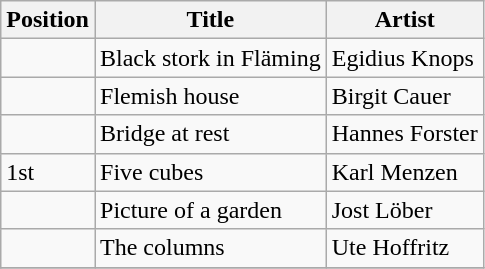<table class="wikitable">
<tr>
<th bgcolor=#dddddd>Position</th>
<th bgcolor=#dddddd>Title</th>
<th bgcolor=#dddddd>Artist</th>
</tr>
<tr>
<td align="left"></td>
<td align="left">Black stork in Fläming</td>
<td align="left">Egidius Knops</td>
</tr>
<tr>
<td align="left"></td>
<td align="left">Flemish house</td>
<td align="left">Birgit Cauer</td>
</tr>
<tr>
<td align="left"></td>
<td align="left">Bridge at rest</td>
<td align="left">Hannes Forster</td>
</tr>
<tr>
<td align="left">1st</td>
<td align="left">Five cubes</td>
<td align="left">Karl Menzen</td>
</tr>
<tr>
<td align="left"></td>
<td align="left">Picture of a garden</td>
<td align="left">Jost Löber</td>
</tr>
<tr>
<td align="left"></td>
<td align="left">The columns</td>
<td align="left">Ute Hoffritz</td>
</tr>
<tr>
</tr>
</table>
